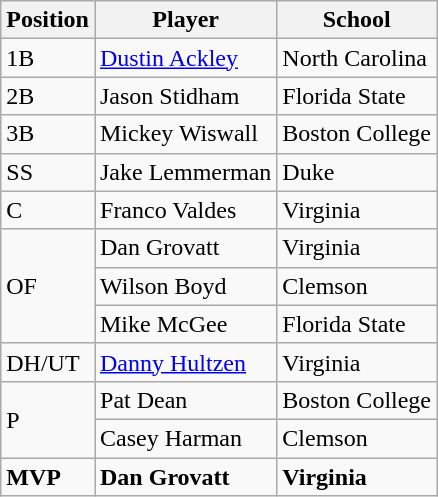<table class="wikitable">
<tr>
<th>Position</th>
<th>Player</th>
<th>School</th>
</tr>
<tr>
<td>1B</td>
<td><a href='#'>Dustin Ackley</a></td>
<td>North Carolina</td>
</tr>
<tr>
<td>2B</td>
<td>Jason Stidham</td>
<td>Florida State</td>
</tr>
<tr>
<td>3B</td>
<td>Mickey Wiswall</td>
<td>Boston College</td>
</tr>
<tr>
<td>SS</td>
<td>Jake Lemmerman</td>
<td>Duke</td>
</tr>
<tr>
<td>C</td>
<td>Franco Valdes</td>
<td>Virginia</td>
</tr>
<tr>
<td rowspan=3>OF</td>
<td>Dan Grovatt</td>
<td>Virginia</td>
</tr>
<tr>
<td>Wilson Boyd</td>
<td>Clemson</td>
</tr>
<tr>
<td>Mike McGee</td>
<td>Florida State</td>
</tr>
<tr>
<td>DH/UT</td>
<td><a href='#'>Danny Hultzen</a></td>
<td>Virginia</td>
</tr>
<tr>
<td rowspan=2>P</td>
<td>Pat Dean</td>
<td>Boston College</td>
</tr>
<tr>
<td>Casey Harman</td>
<td>Clemson</td>
</tr>
<tr>
<td><strong>MVP</strong></td>
<td><strong>Dan Grovatt</strong></td>
<td><strong>Virginia</strong></td>
</tr>
</table>
